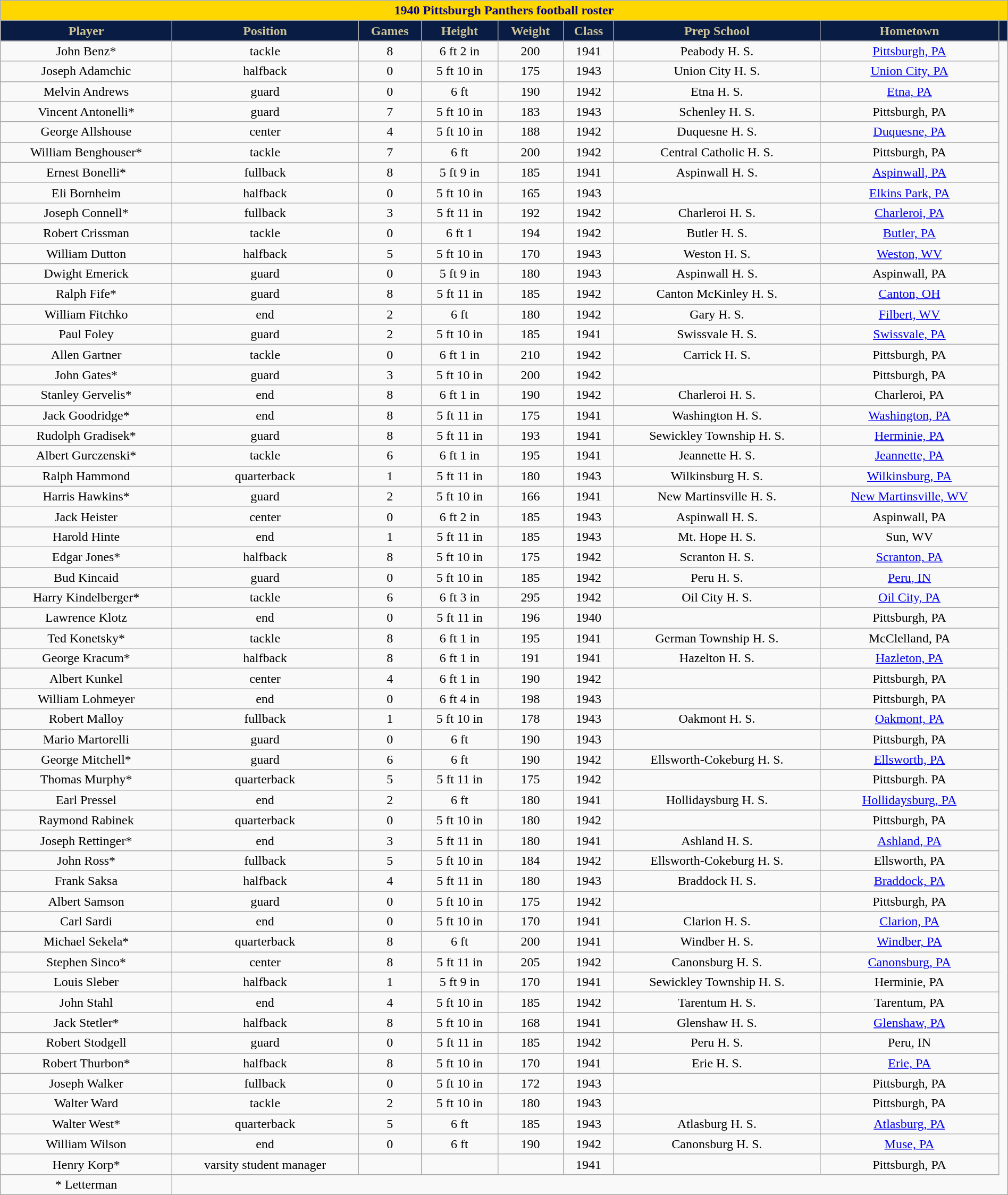<table class="wikitable collapsible collapsed" style="margin: left; text-align:right; width:100%;">
<tr>
<th colspan="10" ; style="background:gold; color:darkblue; text-align: center;"><strong>1940 Pittsburgh Panthers football roster</strong></th>
</tr>
<tr align="center"  style="background:#091C44; color:#CEC499;">
<td><strong>Player</strong></td>
<td><strong>Position</strong></td>
<td><strong>Games</strong></td>
<td><strong>Height</strong></td>
<td><strong>Weight</strong></td>
<td><strong>Class</strong></td>
<td><strong>Prep School</strong></td>
<td><strong>Hometown</strong></td>
<td></td>
</tr>
<tr align="center" bgcolor="">
<td>John Benz*</td>
<td>tackle</td>
<td>8</td>
<td>6 ft 2 in</td>
<td>200</td>
<td>1941</td>
<td>Peabody H. S.</td>
<td><a href='#'>Pittsburgh, PA</a></td>
</tr>
<tr align="center" bgcolor="">
<td>Joseph Adamchic</td>
<td>halfback</td>
<td>0</td>
<td>5 ft 10 in</td>
<td>175</td>
<td>1943</td>
<td>Union City H. S.</td>
<td><a href='#'>Union City, PA</a></td>
</tr>
<tr align="center" bgcolor="">
<td>Melvin Andrews</td>
<td>guard</td>
<td>0</td>
<td>6 ft</td>
<td>190</td>
<td>1942</td>
<td>Etna H. S.</td>
<td><a href='#'>Etna, PA</a></td>
</tr>
<tr align="center" bgcolor="">
<td>Vincent Antonelli*</td>
<td>guard</td>
<td>7</td>
<td>5 ft 10 in</td>
<td>183</td>
<td>1943</td>
<td>Schenley H. S.</td>
<td>Pittsburgh, PA</td>
</tr>
<tr align="center" bgcolor="">
<td>George Allshouse</td>
<td>center</td>
<td>4</td>
<td>5 ft 10 in</td>
<td>188</td>
<td>1942</td>
<td>Duquesne H. S.</td>
<td><a href='#'>Duquesne, PA</a></td>
</tr>
<tr align="center" bgcolor="">
<td>William Benghouser*</td>
<td>tackle</td>
<td>7</td>
<td>6 ft</td>
<td>200</td>
<td>1942</td>
<td>Central Catholic H. S.</td>
<td>Pittsburgh, PA</td>
</tr>
<tr align="center" bgcolor="">
<td>Ernest Bonelli*</td>
<td>fullback</td>
<td>8</td>
<td>5 ft 9 in</td>
<td>185</td>
<td>1941</td>
<td>Aspinwall H. S.</td>
<td><a href='#'>Aspinwall, PA</a></td>
</tr>
<tr align="center" bgcolor="">
<td>Eli Bornheim</td>
<td>halfback</td>
<td>0</td>
<td>5 ft 10 in</td>
<td>165</td>
<td>1943</td>
<td></td>
<td><a href='#'>Elkins Park, PA</a></td>
</tr>
<tr align="center" bgcolor="">
<td>Joseph Connell*</td>
<td>fullback</td>
<td>3</td>
<td>5 ft 11 in</td>
<td>192</td>
<td>1942</td>
<td>Charleroi H. S.</td>
<td><a href='#'>Charleroi, PA</a></td>
</tr>
<tr align="center" bgcolor="">
<td>Robert Crissman</td>
<td>tackle</td>
<td>0</td>
<td>6 ft 1</td>
<td>194</td>
<td>1942</td>
<td>Butler H. S.</td>
<td><a href='#'>Butler, PA</a></td>
</tr>
<tr align="center" bgcolor="">
<td>William Dutton</td>
<td>halfback</td>
<td>5</td>
<td>5 ft 10 in</td>
<td>170</td>
<td>1943</td>
<td>Weston H. S.</td>
<td><a href='#'>Weston, WV</a></td>
</tr>
<tr align="center" bgcolor="">
<td>Dwight Emerick</td>
<td>guard</td>
<td>0</td>
<td>5 ft 9 in</td>
<td>180</td>
<td>1943</td>
<td>Aspinwall H. S.</td>
<td>Aspinwall, PA</td>
</tr>
<tr align="center" bgcolor="">
<td>Ralph Fife*</td>
<td>guard</td>
<td>8</td>
<td>5 ft 11 in</td>
<td>185</td>
<td>1942</td>
<td>Canton McKinley H. S.</td>
<td><a href='#'>Canton, OH</a></td>
</tr>
<tr align="center" bgcolor="">
<td>William Fitchko</td>
<td>end</td>
<td>2</td>
<td>6 ft</td>
<td>180</td>
<td>1942</td>
<td>Gary H. S.</td>
<td><a href='#'>Filbert, WV</a></td>
</tr>
<tr align="center" bgcolor="">
<td>Paul Foley</td>
<td>guard</td>
<td>2</td>
<td>5 ft 10 in</td>
<td>185</td>
<td>1941</td>
<td>Swissvale H. S.</td>
<td><a href='#'>Swissvale, PA</a></td>
</tr>
<tr align="center" bgcolor="">
<td>Allen Gartner</td>
<td>tackle</td>
<td>0</td>
<td>6 ft 1 in</td>
<td>210</td>
<td>1942</td>
<td>Carrick H. S.</td>
<td>Pittsburgh, PA</td>
</tr>
<tr align="center" bgcolor="">
<td>John Gates*</td>
<td>guard</td>
<td>3</td>
<td>5 ft 10 in</td>
<td>200</td>
<td>1942</td>
<td></td>
<td>Pittsburgh, PA</td>
</tr>
<tr align="center" bgcolor="">
<td>Stanley Gervelis*</td>
<td>end</td>
<td>8</td>
<td>6 ft 1 in</td>
<td>190</td>
<td>1942</td>
<td>Charleroi H. S.</td>
<td>Charleroi, PA</td>
</tr>
<tr align="center" bgcolor="">
<td>Jack Goodridge*</td>
<td>end</td>
<td>8</td>
<td>5 ft 11 in</td>
<td>175</td>
<td>1941</td>
<td>Washington H. S.</td>
<td><a href='#'>Washington, PA</a></td>
</tr>
<tr align="center" bgcolor="">
<td>Rudolph Gradisek*</td>
<td>guard</td>
<td>8</td>
<td>5 ft 11 in</td>
<td>193</td>
<td>1941</td>
<td>Sewickley Township H. S.</td>
<td><a href='#'>Herminie, PA</a></td>
</tr>
<tr align="center" bgcolor="">
<td>Albert Gurczenski*</td>
<td>tackle</td>
<td>6</td>
<td>6 ft 1 in</td>
<td>195</td>
<td>1941</td>
<td>Jeannette H. S.</td>
<td><a href='#'>Jeannette, PA</a></td>
</tr>
<tr align="center" bgcolor="">
<td>Ralph Hammond</td>
<td>quarterback</td>
<td>1</td>
<td>5 ft 11 in</td>
<td>180</td>
<td>1943</td>
<td>Wilkinsburg H. S.</td>
<td><a href='#'>Wilkinsburg, PA</a></td>
</tr>
<tr align="center" bgcolor="">
<td>Harris Hawkins*</td>
<td>guard</td>
<td>2</td>
<td>5 ft 10 in</td>
<td>166</td>
<td>1941</td>
<td>New Martinsville H. S.</td>
<td><a href='#'>New Martinsville, WV</a></td>
</tr>
<tr align="center" bgcolor="">
<td>Jack Heister</td>
<td>center</td>
<td>0</td>
<td>6 ft 2 in</td>
<td>185</td>
<td>1943</td>
<td>Aspinwall H. S.</td>
<td>Aspinwall, PA</td>
</tr>
<tr align="center" bgcolor="">
<td>Harold Hinte</td>
<td>end</td>
<td>1</td>
<td>5 ft 11 in</td>
<td>185</td>
<td>1943</td>
<td>Mt. Hope H. S.</td>
<td>Sun, WV</td>
</tr>
<tr align="center" bgcolor="">
<td>Edgar Jones*</td>
<td>halfback</td>
<td>8</td>
<td>5 ft 10 in</td>
<td>175</td>
<td>1942</td>
<td>Scranton H. S.</td>
<td><a href='#'>Scranton, PA</a></td>
</tr>
<tr align="center" bgcolor="">
<td>Bud Kincaid</td>
<td>guard</td>
<td>0</td>
<td>5 ft 10 in</td>
<td>185</td>
<td>1942</td>
<td>Peru H. S.</td>
<td><a href='#'>Peru, IN</a></td>
</tr>
<tr align="center" bgcolor="">
<td>Harry Kindelberger*</td>
<td>tackle</td>
<td>6</td>
<td>6 ft 3 in</td>
<td>295</td>
<td>1942</td>
<td>Oil City H. S.</td>
<td><a href='#'>Oil City, PA</a></td>
</tr>
<tr align="center" bgcolor="">
<td>Lawrence Klotz</td>
<td>end</td>
<td>0</td>
<td>5 ft 11 in</td>
<td>196</td>
<td>1940</td>
<td></td>
<td>Pittsburgh, PA</td>
</tr>
<tr align="center" bgcolor="">
<td>Ted Konetsky*</td>
<td>tackle</td>
<td>8</td>
<td>6 ft 1 in</td>
<td>195</td>
<td>1941</td>
<td>German Township H. S.</td>
<td>McClelland, PA</td>
</tr>
<tr align="center" bgcolor="">
<td>George Kracum*</td>
<td>halfback</td>
<td>8</td>
<td>6 ft 1 in</td>
<td>191</td>
<td>1941</td>
<td>Hazelton H. S.</td>
<td><a href='#'>Hazleton, PA</a></td>
</tr>
<tr align="center" bgcolor="">
<td>Albert Kunkel</td>
<td>center</td>
<td>4</td>
<td>6 ft 1 in</td>
<td>190</td>
<td>1942</td>
<td></td>
<td>Pittsburgh, PA</td>
</tr>
<tr align="center" bgcolor="">
<td>William Lohmeyer</td>
<td>end</td>
<td>0</td>
<td>6 ft 4 in</td>
<td>198</td>
<td>1943</td>
<td></td>
<td>Pittsburgh, PA</td>
</tr>
<tr align="center" bgcolor="">
<td>Robert Malloy</td>
<td>fullback</td>
<td>1</td>
<td>5 ft 10 in</td>
<td>178</td>
<td>1943</td>
<td>Oakmont H. S.</td>
<td><a href='#'>Oakmont, PA</a></td>
</tr>
<tr align="center" bgcolor="">
<td>Mario Martorelli</td>
<td>guard</td>
<td>0</td>
<td>6 ft</td>
<td>190</td>
<td>1943</td>
<td></td>
<td>Pittsburgh, PA</td>
</tr>
<tr align="center" bgcolor="">
<td>George Mitchell*</td>
<td>guard</td>
<td>6</td>
<td>6 ft</td>
<td>190</td>
<td>1942</td>
<td>Ellsworth-Cokeburg H. S.</td>
<td><a href='#'>Ellsworth, PA</a></td>
</tr>
<tr align="center" bgcolor="">
<td>Thomas Murphy*</td>
<td>quarterback</td>
<td>5</td>
<td>5 ft 11 in</td>
<td>175</td>
<td>1942</td>
<td></td>
<td>Pittsburgh. PA</td>
</tr>
<tr align="center" bgcolor="">
<td>Earl Pressel</td>
<td>end</td>
<td>2</td>
<td>6 ft</td>
<td>180</td>
<td>1941</td>
<td>Hollidaysburg H. S.</td>
<td><a href='#'>Hollidaysburg, PA</a></td>
</tr>
<tr align="center" bgcolor="">
<td>Raymond Rabinek</td>
<td>quarterback</td>
<td>0</td>
<td>5 ft 10 in</td>
<td>180</td>
<td>1942</td>
<td></td>
<td>Pittsburgh, PA</td>
</tr>
<tr align="center" bgcolor="">
<td>Joseph Rettinger*</td>
<td>end</td>
<td>3</td>
<td>5 ft 11 in</td>
<td>180</td>
<td>1941</td>
<td>Ashland H. S.</td>
<td><a href='#'>Ashland, PA</a></td>
</tr>
<tr align="center" bgcolor="">
<td>John Ross*</td>
<td>fullback</td>
<td>5</td>
<td>5 ft 10 in</td>
<td>184</td>
<td>1942</td>
<td>Ellsworth-Cokeburg H. S.</td>
<td>Ellsworth, PA</td>
</tr>
<tr align="center" bgcolor="">
<td>Frank Saksa</td>
<td>halfback</td>
<td>4</td>
<td>5 ft 11 in</td>
<td>180</td>
<td>1943</td>
<td>Braddock H. S.</td>
<td><a href='#'>Braddock, PA</a></td>
</tr>
<tr align="center" bgcolor="">
<td>Albert Samson</td>
<td>guard</td>
<td>0</td>
<td>5 ft 10 in</td>
<td>175</td>
<td>1942</td>
<td></td>
<td>Pittsburgh, PA</td>
</tr>
<tr align="center" bgcolor="">
<td>Carl Sardi</td>
<td>end</td>
<td>0</td>
<td>5 ft 10 in</td>
<td>170</td>
<td>1941</td>
<td>Clarion H. S.</td>
<td><a href='#'>Clarion, PA</a></td>
</tr>
<tr align="center" bgcolor="">
<td>Michael Sekela*</td>
<td>quarterback</td>
<td>8</td>
<td>6 ft</td>
<td>200</td>
<td>1941</td>
<td>Windber H. S.</td>
<td><a href='#'>Windber, PA</a></td>
</tr>
<tr align="center" bgcolor="">
<td>Stephen Sinco*</td>
<td>center</td>
<td>8</td>
<td>5 ft 11 in</td>
<td>205</td>
<td>1942</td>
<td>Canonsburg H. S.</td>
<td><a href='#'>Canonsburg, PA</a></td>
</tr>
<tr align="center" bgcolor="">
<td>Louis Sleber</td>
<td>halfback</td>
<td>1</td>
<td>5 ft 9 in</td>
<td>170</td>
<td>1941</td>
<td>Sewickley Township H. S.</td>
<td>Herminie, PA</td>
</tr>
<tr align="center" bgcolor="">
<td>John Stahl</td>
<td>end</td>
<td>4</td>
<td>5 ft 10 in</td>
<td>185</td>
<td>1942</td>
<td>Tarentum H. S.</td>
<td>Tarentum, PA</td>
</tr>
<tr align="center" bgcolor="">
<td>Jack Stetler*</td>
<td>halfback</td>
<td>8</td>
<td>5 ft 10 in</td>
<td>168</td>
<td>1941</td>
<td>Glenshaw H. S.</td>
<td><a href='#'>Glenshaw, PA</a></td>
</tr>
<tr align="center" bgcolor="">
<td>Robert Stodgell</td>
<td>guard</td>
<td>0</td>
<td>5 ft 11 in</td>
<td>185</td>
<td>1942</td>
<td>Peru H. S.</td>
<td>Peru, IN</td>
</tr>
<tr align="center" bgcolor="">
<td>Robert Thurbon*</td>
<td>halfback</td>
<td>8</td>
<td>5 ft 10 in</td>
<td>170</td>
<td>1941</td>
<td>Erie H. S.</td>
<td><a href='#'>Erie, PA</a></td>
</tr>
<tr align="center" bgcolor="">
<td>Joseph Walker</td>
<td>fullback</td>
<td>0</td>
<td>5 ft 10 in</td>
<td>172</td>
<td>1943</td>
<td></td>
<td>Pittsburgh, PA</td>
</tr>
<tr align="center" bgcolor="">
<td>Walter Ward</td>
<td>tackle</td>
<td>2</td>
<td>5 ft 10 in</td>
<td>180</td>
<td>1943</td>
<td></td>
<td>Pittsburgh, PA</td>
</tr>
<tr align="center" bgcolor="">
<td>Walter West*</td>
<td>quarterback</td>
<td>5</td>
<td>6 ft</td>
<td>185</td>
<td>1943</td>
<td>Atlasburg H. S.</td>
<td><a href='#'>Atlasburg, PA</a></td>
</tr>
<tr align="center" bgcolor="">
<td>William Wilson</td>
<td>end</td>
<td>0</td>
<td>6 ft</td>
<td>190</td>
<td>1942</td>
<td>Canonsburg H. S.</td>
<td><a href='#'>Muse, PA</a></td>
</tr>
<tr align="center" bgcolor="">
<td>Henry Korp*</td>
<td>varsity student manager</td>
<td></td>
<td></td>
<td></td>
<td>1941</td>
<td></td>
<td>Pittsburgh, PA</td>
</tr>
<tr align="center" bgcolor="">
<td>* Letterman</td>
</tr>
</table>
